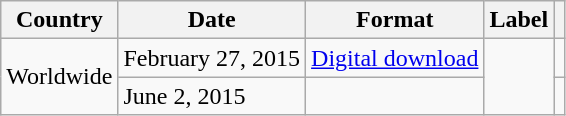<table class="wikitable plainrowheaders">
<tr>
<th scope="col">Country</th>
<th scope="col">Date</th>
<th scope="col">Format</th>
<th scope="col">Label</th>
<th scope="col"></th>
</tr>
<tr>
<td rowspan="2">Worldwide</td>
<td>February 27, 2015</td>
<td><a href='#'>Digital download</a></td>
<td rowspan="2"></td>
<td></td>
</tr>
<tr>
<td>June 2, 2015</td>
<td></td>
<td></td>
</tr>
</table>
